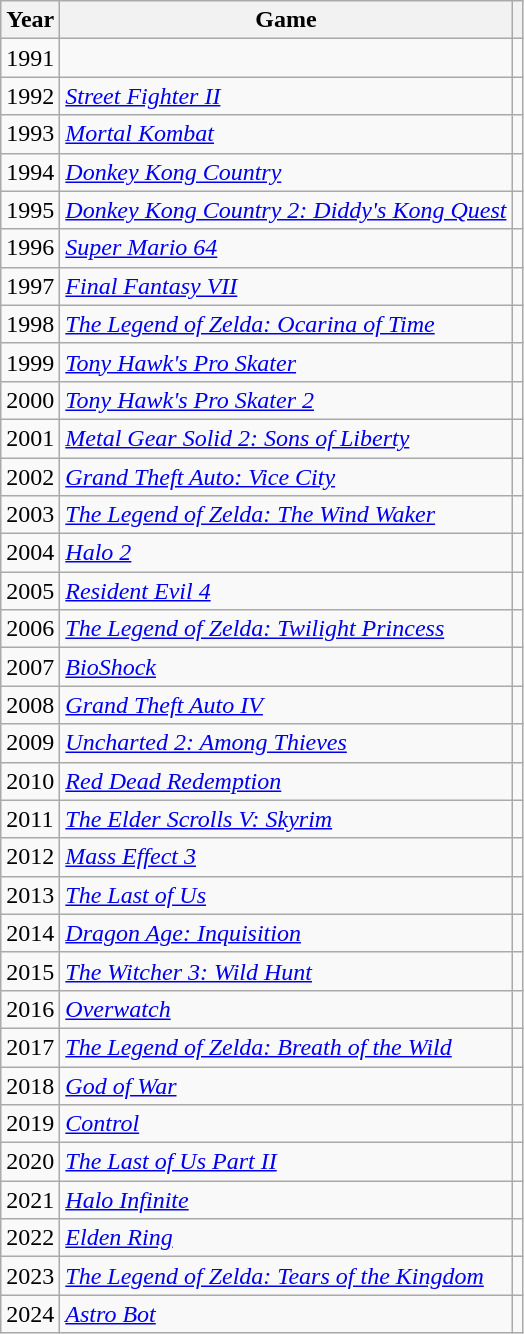<table class="wikitable sortable">
<tr>
<th>Year</th>
<th>Game</th>
<th class="unsortable"></th>
</tr>
<tr>
<td>1991</td>
<td></td>
<td></td>
</tr>
<tr>
<td>1992</td>
<td><em><a href='#'>Street Fighter II</a></em></td>
<td></td>
</tr>
<tr>
<td>1993</td>
<td><em><a href='#'>Mortal Kombat</a></em></td>
<td></td>
</tr>
<tr>
<td>1994</td>
<td><em><a href='#'>Donkey Kong Country</a></em></td>
<td></td>
</tr>
<tr>
<td>1995</td>
<td><em><a href='#'>Donkey Kong Country 2: Diddy's Kong Quest</a></em></td>
<td></td>
</tr>
<tr>
<td>1996</td>
<td><em><a href='#'>Super Mario 64</a></em></td>
<td></td>
</tr>
<tr>
<td>1997</td>
<td><em><a href='#'>Final Fantasy VII</a></em></td>
<td></td>
</tr>
<tr>
<td>1998</td>
<td><em><a href='#'>The Legend of Zelda: Ocarina of Time</a></em></td>
<td></td>
</tr>
<tr>
<td>1999</td>
<td><em><a href='#'>Tony Hawk's Pro Skater</a></em></td>
<td></td>
</tr>
<tr>
<td>2000</td>
<td><em><a href='#'>Tony Hawk's Pro Skater 2</a></em></td>
<td></td>
</tr>
<tr>
<td>2001</td>
<td><em><a href='#'>Metal Gear Solid 2: Sons of Liberty</a></em></td>
<td></td>
</tr>
<tr>
<td>2002</td>
<td><em><a href='#'>Grand Theft Auto: Vice City</a></em></td>
<td></td>
</tr>
<tr>
<td>2003</td>
<td><em><a href='#'>The Legend of Zelda: The Wind Waker</a></em></td>
<td></td>
</tr>
<tr>
<td>2004</td>
<td><em><a href='#'>Halo 2</a></em></td>
<td></td>
</tr>
<tr>
<td>2005</td>
<td><em><a href='#'>Resident Evil 4</a></em></td>
<td></td>
</tr>
<tr>
<td>2006</td>
<td><em><a href='#'>The Legend of Zelda: Twilight Princess</a></em></td>
<td></td>
</tr>
<tr>
<td>2007</td>
<td><em><a href='#'>BioShock</a></em></td>
<td></td>
</tr>
<tr>
<td>2008</td>
<td><em><a href='#'>Grand Theft Auto IV</a></em></td>
<td></td>
</tr>
<tr>
<td>2009</td>
<td><em><a href='#'>Uncharted 2: Among Thieves</a></em></td>
<td></td>
</tr>
<tr>
<td>2010</td>
<td><em><a href='#'>Red Dead Redemption</a></em></td>
<td></td>
</tr>
<tr>
<td>2011</td>
<td><em><a href='#'>The Elder Scrolls V: Skyrim</a></em></td>
<td></td>
</tr>
<tr>
<td>2012</td>
<td><em><a href='#'>Mass Effect 3</a></em></td>
<td></td>
</tr>
<tr>
<td>2013</td>
<td><em><a href='#'>The Last of Us</a></em></td>
<td></td>
</tr>
<tr>
<td>2014</td>
<td><em><a href='#'>Dragon Age: Inquisition</a></em></td>
<td></td>
</tr>
<tr>
<td>2015</td>
<td><em><a href='#'>The Witcher 3: Wild Hunt</a></em></td>
<td></td>
</tr>
<tr>
<td>2016</td>
<td><em><a href='#'>Overwatch</a></em></td>
<td></td>
</tr>
<tr>
<td>2017</td>
<td><em><a href='#'>The Legend of Zelda: Breath of the Wild</a></em></td>
<td></td>
</tr>
<tr>
<td>2018</td>
<td><em><a href='#'>God of War</a></em></td>
<td></td>
</tr>
<tr>
<td>2019</td>
<td><em><a href='#'>Control</a></em></td>
<td></td>
</tr>
<tr>
<td>2020</td>
<td><em><a href='#'>The Last of Us Part II</a></em></td>
<td></td>
</tr>
<tr>
<td>2021</td>
<td><em><a href='#'>Halo Infinite</a></em></td>
<td></td>
</tr>
<tr>
<td>2022</td>
<td><em><a href='#'>Elden Ring</a></em></td>
<td></td>
</tr>
<tr>
<td>2023</td>
<td><em><a href='#'>The Legend of Zelda: Tears of the Kingdom</a></em></td>
<td></td>
</tr>
<tr>
<td>2024</td>
<td><em><a href='#'>Astro Bot</a></em></td>
<td></td>
</tr>
</table>
